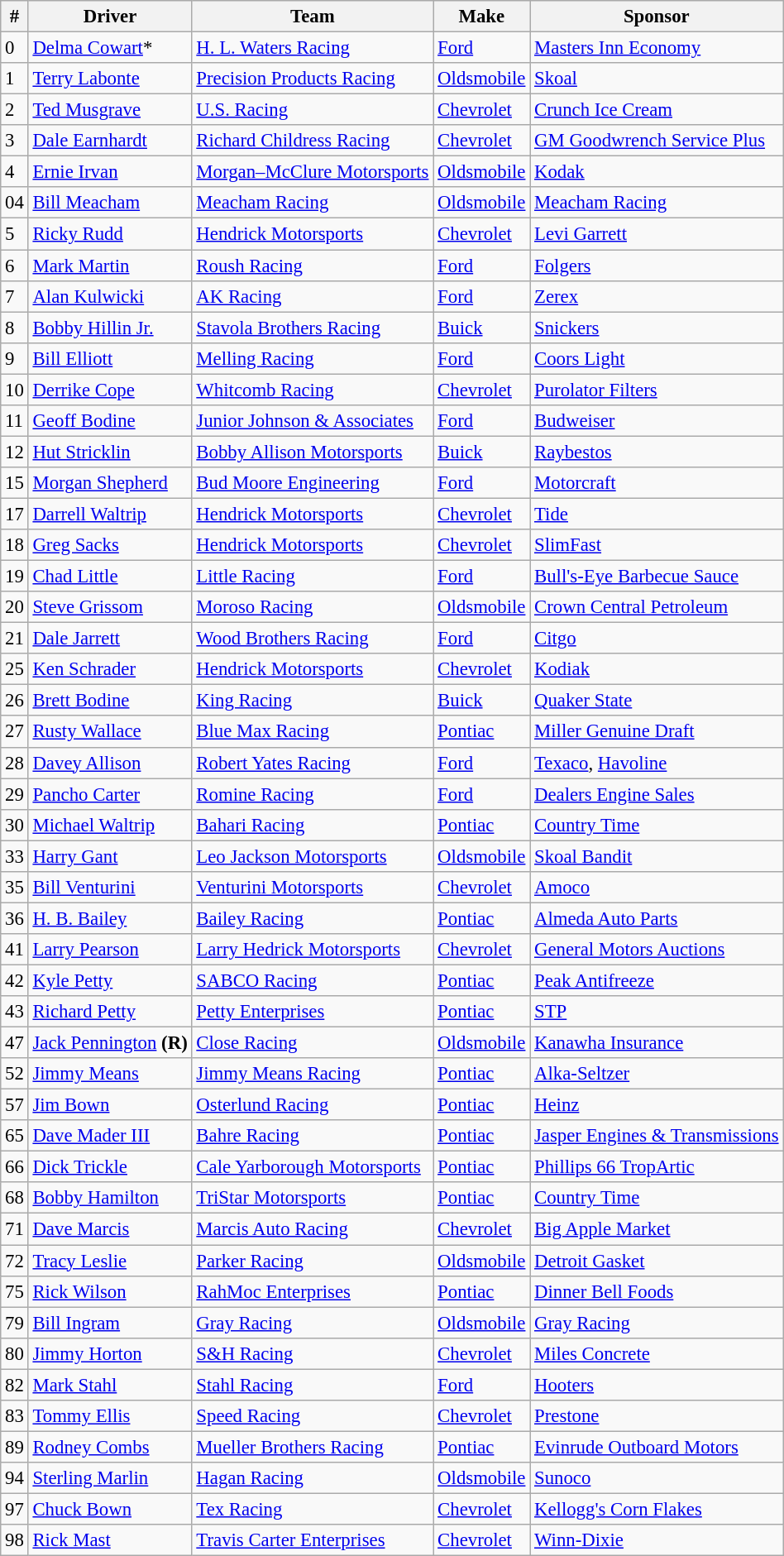<table class="wikitable" style="font-size:95%">
<tr>
<th>#</th>
<th>Driver</th>
<th>Team</th>
<th>Make</th>
<th>Sponsor</th>
</tr>
<tr>
<td>0</td>
<td><a href='#'>Delma Cowart</a>*</td>
<td><a href='#'>H. L. Waters Racing</a></td>
<td><a href='#'>Ford</a></td>
<td><a href='#'>Masters Inn Economy</a></td>
</tr>
<tr>
<td>1</td>
<td><a href='#'>Terry Labonte</a></td>
<td><a href='#'>Precision Products Racing</a></td>
<td><a href='#'>Oldsmobile</a></td>
<td><a href='#'>Skoal</a></td>
</tr>
<tr>
<td>2</td>
<td><a href='#'>Ted Musgrave</a></td>
<td><a href='#'>U.S. Racing</a></td>
<td><a href='#'>Chevrolet</a></td>
<td><a href='#'>Crunch Ice Cream</a></td>
</tr>
<tr>
<td>3</td>
<td><a href='#'>Dale Earnhardt</a></td>
<td><a href='#'>Richard Childress Racing</a></td>
<td><a href='#'>Chevrolet</a></td>
<td><a href='#'>GM Goodwrench Service Plus</a></td>
</tr>
<tr>
<td>4</td>
<td><a href='#'>Ernie Irvan</a></td>
<td><a href='#'>Morgan–McClure Motorsports</a></td>
<td><a href='#'>Oldsmobile</a></td>
<td><a href='#'>Kodak</a></td>
</tr>
<tr>
<td>04</td>
<td><a href='#'>Bill Meacham</a></td>
<td><a href='#'>Meacham Racing</a></td>
<td><a href='#'>Oldsmobile</a></td>
<td><a href='#'>Meacham Racing</a></td>
</tr>
<tr>
<td>5</td>
<td><a href='#'>Ricky Rudd</a></td>
<td><a href='#'>Hendrick Motorsports</a></td>
<td><a href='#'>Chevrolet</a></td>
<td><a href='#'>Levi Garrett</a></td>
</tr>
<tr>
<td>6</td>
<td><a href='#'>Mark Martin</a></td>
<td><a href='#'>Roush Racing</a></td>
<td><a href='#'>Ford</a></td>
<td><a href='#'>Folgers</a></td>
</tr>
<tr>
<td>7</td>
<td><a href='#'>Alan Kulwicki</a></td>
<td><a href='#'>AK Racing</a></td>
<td><a href='#'>Ford</a></td>
<td><a href='#'>Zerex</a></td>
</tr>
<tr>
<td>8</td>
<td><a href='#'>Bobby Hillin Jr.</a></td>
<td><a href='#'>Stavola Brothers Racing</a></td>
<td><a href='#'>Buick</a></td>
<td><a href='#'>Snickers</a></td>
</tr>
<tr>
<td>9</td>
<td><a href='#'>Bill Elliott</a></td>
<td><a href='#'>Melling Racing</a></td>
<td><a href='#'>Ford</a></td>
<td><a href='#'>Coors Light</a></td>
</tr>
<tr>
<td>10</td>
<td><a href='#'>Derrike Cope</a></td>
<td><a href='#'>Whitcomb Racing</a></td>
<td><a href='#'>Chevrolet</a></td>
<td><a href='#'>Purolator Filters</a></td>
</tr>
<tr>
<td>11</td>
<td><a href='#'>Geoff Bodine</a></td>
<td><a href='#'>Junior Johnson & Associates</a></td>
<td><a href='#'>Ford</a></td>
<td><a href='#'>Budweiser</a></td>
</tr>
<tr>
<td>12</td>
<td><a href='#'>Hut Stricklin</a></td>
<td><a href='#'>Bobby Allison Motorsports</a></td>
<td><a href='#'>Buick</a></td>
<td><a href='#'>Raybestos</a></td>
</tr>
<tr>
<td>15</td>
<td><a href='#'>Morgan Shepherd</a></td>
<td><a href='#'>Bud Moore Engineering</a></td>
<td><a href='#'>Ford</a></td>
<td><a href='#'>Motorcraft</a></td>
</tr>
<tr>
<td>17</td>
<td><a href='#'>Darrell Waltrip</a></td>
<td><a href='#'>Hendrick Motorsports</a></td>
<td><a href='#'>Chevrolet</a></td>
<td><a href='#'>Tide</a></td>
</tr>
<tr>
<td>18</td>
<td><a href='#'>Greg Sacks</a></td>
<td><a href='#'>Hendrick Motorsports</a></td>
<td><a href='#'>Chevrolet</a></td>
<td><a href='#'>SlimFast</a></td>
</tr>
<tr>
<td>19</td>
<td><a href='#'>Chad Little</a></td>
<td><a href='#'>Little Racing</a></td>
<td><a href='#'>Ford</a></td>
<td><a href='#'>Bull's-Eye Barbecue Sauce</a></td>
</tr>
<tr>
<td>20</td>
<td><a href='#'>Steve Grissom</a></td>
<td><a href='#'>Moroso Racing</a></td>
<td><a href='#'>Oldsmobile</a></td>
<td><a href='#'>Crown Central Petroleum</a></td>
</tr>
<tr>
<td>21</td>
<td><a href='#'>Dale Jarrett</a></td>
<td><a href='#'>Wood Brothers Racing</a></td>
<td><a href='#'>Ford</a></td>
<td><a href='#'>Citgo</a></td>
</tr>
<tr>
<td>25</td>
<td><a href='#'>Ken Schrader</a></td>
<td><a href='#'>Hendrick Motorsports</a></td>
<td><a href='#'>Chevrolet</a></td>
<td><a href='#'>Kodiak</a></td>
</tr>
<tr>
<td>26</td>
<td><a href='#'>Brett Bodine</a></td>
<td><a href='#'>King Racing</a></td>
<td><a href='#'>Buick</a></td>
<td><a href='#'>Quaker State</a></td>
</tr>
<tr>
<td>27</td>
<td><a href='#'>Rusty Wallace</a></td>
<td><a href='#'>Blue Max Racing</a></td>
<td><a href='#'>Pontiac</a></td>
<td><a href='#'>Miller Genuine Draft</a></td>
</tr>
<tr>
<td>28</td>
<td><a href='#'>Davey Allison</a></td>
<td><a href='#'>Robert Yates Racing</a></td>
<td><a href='#'>Ford</a></td>
<td><a href='#'>Texaco</a>, <a href='#'>Havoline</a></td>
</tr>
<tr>
<td>29</td>
<td><a href='#'>Pancho Carter</a></td>
<td><a href='#'>Romine Racing</a></td>
<td><a href='#'>Ford</a></td>
<td><a href='#'>Dealers Engine Sales</a></td>
</tr>
<tr>
<td>30</td>
<td><a href='#'>Michael Waltrip</a></td>
<td><a href='#'>Bahari Racing</a></td>
<td><a href='#'>Pontiac</a></td>
<td><a href='#'>Country Time</a></td>
</tr>
<tr>
<td>33</td>
<td><a href='#'>Harry Gant</a></td>
<td><a href='#'>Leo Jackson Motorsports</a></td>
<td><a href='#'>Oldsmobile</a></td>
<td><a href='#'>Skoal Bandit</a></td>
</tr>
<tr>
<td>35</td>
<td><a href='#'>Bill Venturini</a></td>
<td><a href='#'>Venturini Motorsports</a></td>
<td><a href='#'>Chevrolet</a></td>
<td><a href='#'>Amoco</a></td>
</tr>
<tr>
<td>36</td>
<td><a href='#'>H. B. Bailey</a></td>
<td><a href='#'>Bailey Racing</a></td>
<td><a href='#'>Pontiac</a></td>
<td><a href='#'>Almeda Auto Parts</a></td>
</tr>
<tr>
<td>41</td>
<td><a href='#'>Larry Pearson</a></td>
<td><a href='#'>Larry Hedrick Motorsports</a></td>
<td><a href='#'>Chevrolet</a></td>
<td><a href='#'>General Motors Auctions</a></td>
</tr>
<tr>
<td>42</td>
<td><a href='#'>Kyle Petty</a></td>
<td><a href='#'>SABCO Racing</a></td>
<td><a href='#'>Pontiac</a></td>
<td><a href='#'>Peak Antifreeze</a></td>
</tr>
<tr>
<td>43</td>
<td><a href='#'>Richard Petty</a></td>
<td><a href='#'>Petty Enterprises</a></td>
<td><a href='#'>Pontiac</a></td>
<td><a href='#'>STP</a></td>
</tr>
<tr>
<td>47</td>
<td><a href='#'>Jack Pennington</a> <strong>(R)</strong></td>
<td><a href='#'>Close Racing</a></td>
<td><a href='#'>Oldsmobile</a></td>
<td><a href='#'>Kanawha Insurance</a></td>
</tr>
<tr>
<td>52</td>
<td><a href='#'>Jimmy Means</a></td>
<td><a href='#'>Jimmy Means Racing</a></td>
<td><a href='#'>Pontiac</a></td>
<td><a href='#'>Alka-Seltzer</a></td>
</tr>
<tr>
<td>57</td>
<td><a href='#'>Jim Bown</a></td>
<td><a href='#'>Osterlund Racing</a></td>
<td><a href='#'>Pontiac</a></td>
<td><a href='#'>Heinz</a></td>
</tr>
<tr>
<td>65</td>
<td><a href='#'>Dave Mader III</a></td>
<td><a href='#'>Bahre Racing</a></td>
<td><a href='#'>Pontiac</a></td>
<td><a href='#'>Jasper Engines & Transmissions</a></td>
</tr>
<tr>
<td>66</td>
<td><a href='#'>Dick Trickle</a></td>
<td><a href='#'>Cale Yarborough Motorsports</a></td>
<td><a href='#'>Pontiac</a></td>
<td><a href='#'>Phillips 66 TropArtic</a></td>
</tr>
<tr>
<td>68</td>
<td><a href='#'>Bobby Hamilton</a></td>
<td><a href='#'>TriStar Motorsports</a></td>
<td><a href='#'>Pontiac</a></td>
<td><a href='#'>Country Time</a></td>
</tr>
<tr>
<td>71</td>
<td><a href='#'>Dave Marcis</a></td>
<td><a href='#'>Marcis Auto Racing</a></td>
<td><a href='#'>Chevrolet</a></td>
<td><a href='#'>Big Apple Market</a></td>
</tr>
<tr>
<td>72</td>
<td><a href='#'>Tracy Leslie</a></td>
<td><a href='#'>Parker Racing</a></td>
<td><a href='#'>Oldsmobile</a></td>
<td><a href='#'>Detroit Gasket</a></td>
</tr>
<tr>
<td>75</td>
<td><a href='#'>Rick Wilson</a></td>
<td><a href='#'>RahMoc Enterprises</a></td>
<td><a href='#'>Pontiac</a></td>
<td><a href='#'>Dinner Bell Foods</a></td>
</tr>
<tr>
<td>79</td>
<td><a href='#'>Bill Ingram</a></td>
<td><a href='#'>Gray Racing</a></td>
<td><a href='#'>Oldsmobile</a></td>
<td><a href='#'>Gray Racing</a></td>
</tr>
<tr>
<td>80</td>
<td><a href='#'>Jimmy Horton</a></td>
<td><a href='#'>S&H Racing</a></td>
<td><a href='#'>Chevrolet</a></td>
<td><a href='#'>Miles Concrete</a></td>
</tr>
<tr>
<td>82</td>
<td><a href='#'>Mark Stahl</a></td>
<td><a href='#'>Stahl Racing</a></td>
<td><a href='#'>Ford</a></td>
<td><a href='#'>Hooters</a></td>
</tr>
<tr>
<td>83</td>
<td><a href='#'>Tommy Ellis</a></td>
<td><a href='#'>Speed Racing</a></td>
<td><a href='#'>Chevrolet</a></td>
<td><a href='#'>Prestone</a></td>
</tr>
<tr>
<td>89</td>
<td><a href='#'>Rodney Combs</a></td>
<td><a href='#'>Mueller Brothers Racing</a></td>
<td><a href='#'>Pontiac</a></td>
<td><a href='#'>Evinrude Outboard Motors</a></td>
</tr>
<tr>
<td>94</td>
<td><a href='#'>Sterling Marlin</a></td>
<td><a href='#'>Hagan Racing</a></td>
<td><a href='#'>Oldsmobile</a></td>
<td><a href='#'>Sunoco</a></td>
</tr>
<tr>
<td>97</td>
<td><a href='#'>Chuck Bown</a></td>
<td><a href='#'>Tex Racing</a></td>
<td><a href='#'>Chevrolet</a></td>
<td><a href='#'>Kellogg's Corn Flakes</a></td>
</tr>
<tr>
<td>98</td>
<td><a href='#'>Rick Mast</a></td>
<td><a href='#'>Travis Carter Enterprises</a></td>
<td><a href='#'>Chevrolet</a></td>
<td><a href='#'>Winn-Dixie</a></td>
</tr>
</table>
